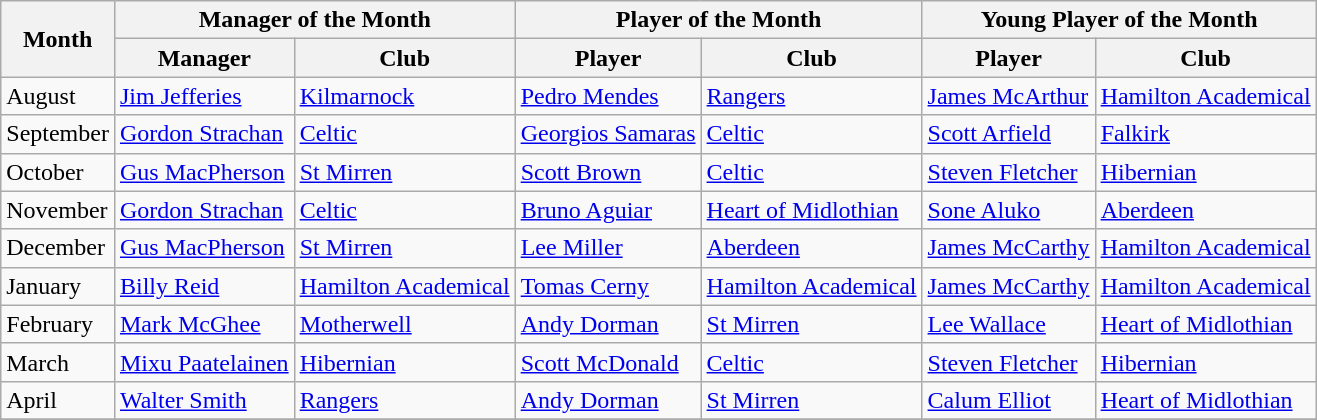<table class="wikitable">
<tr>
<th rowspan=2>Month</th>
<th colspan=2>Manager of the Month</th>
<th colspan=2>Player of the Month</th>
<th colspan=2>Young Player of the Month</th>
</tr>
<tr>
<th>Manager</th>
<th>Club</th>
<th>Player</th>
<th>Club</th>
<th>Player</th>
<th>Club</th>
</tr>
<tr>
<td>August</td>
<td> <a href='#'>Jim Jefferies</a></td>
<td><a href='#'>Kilmarnock</a></td>
<td> <a href='#'>Pedro Mendes</a></td>
<td><a href='#'>Rangers</a></td>
<td> <a href='#'>James McArthur</a></td>
<td><a href='#'>Hamilton Academical</a></td>
</tr>
<tr>
<td>September</td>
<td> <a href='#'>Gordon Strachan</a></td>
<td><a href='#'>Celtic</a></td>
<td> <a href='#'>Georgios Samaras</a></td>
<td><a href='#'>Celtic</a></td>
<td> <a href='#'>Scott Arfield</a></td>
<td><a href='#'>Falkirk</a></td>
</tr>
<tr>
<td>October</td>
<td> <a href='#'>Gus MacPherson</a></td>
<td><a href='#'>St Mirren</a></td>
<td> <a href='#'>Scott Brown</a></td>
<td><a href='#'>Celtic</a></td>
<td> <a href='#'>Steven Fletcher</a></td>
<td><a href='#'>Hibernian</a></td>
</tr>
<tr>
<td>November</td>
<td> <a href='#'>Gordon Strachan</a></td>
<td><a href='#'>Celtic</a></td>
<td> <a href='#'>Bruno Aguiar</a></td>
<td><a href='#'>Heart of Midlothian</a></td>
<td> <a href='#'>Sone Aluko</a></td>
<td><a href='#'>Aberdeen</a></td>
</tr>
<tr>
<td>December</td>
<td> <a href='#'>Gus MacPherson</a></td>
<td><a href='#'>St Mirren</a></td>
<td> <a href='#'>Lee Miller</a></td>
<td><a href='#'>Aberdeen</a></td>
<td> <a href='#'>James McCarthy</a></td>
<td><a href='#'>Hamilton Academical</a></td>
</tr>
<tr>
<td>January</td>
<td> <a href='#'>Billy Reid</a></td>
<td><a href='#'>Hamilton Academical</a></td>
<td> <a href='#'>Tomas Cerny</a></td>
<td><a href='#'>Hamilton Academical</a></td>
<td> <a href='#'>James McCarthy</a></td>
<td><a href='#'>Hamilton Academical</a></td>
</tr>
<tr>
<td>February</td>
<td> <a href='#'>Mark McGhee</a></td>
<td><a href='#'>Motherwell</a></td>
<td> <a href='#'>Andy Dorman</a></td>
<td><a href='#'>St Mirren</a></td>
<td> <a href='#'>Lee Wallace</a></td>
<td><a href='#'>Heart of Midlothian</a></td>
</tr>
<tr>
<td>March</td>
<td> <a href='#'>Mixu Paatelainen</a></td>
<td><a href='#'>Hibernian</a></td>
<td> <a href='#'>Scott McDonald</a></td>
<td><a href='#'>Celtic</a></td>
<td> <a href='#'>Steven Fletcher</a></td>
<td><a href='#'>Hibernian</a></td>
</tr>
<tr>
<td>April</td>
<td> <a href='#'>Walter Smith</a></td>
<td><a href='#'>Rangers</a></td>
<td> <a href='#'>Andy Dorman</a></td>
<td><a href='#'>St Mirren</a></td>
<td> <a href='#'>Calum Elliot</a></td>
<td><a href='#'>Heart of Midlothian</a></td>
</tr>
<tr>
</tr>
</table>
